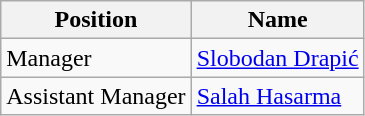<table class="wikitable">
<tr>
<th>Position</th>
<th>Name</th>
</tr>
<tr>
<td>Manager</td>
<td> <a href='#'>Slobodan Drapić</a></td>
</tr>
<tr>
<td>Assistant Manager</td>
<td> <a href='#'>Salah Hasarma</a></td>
</tr>
</table>
